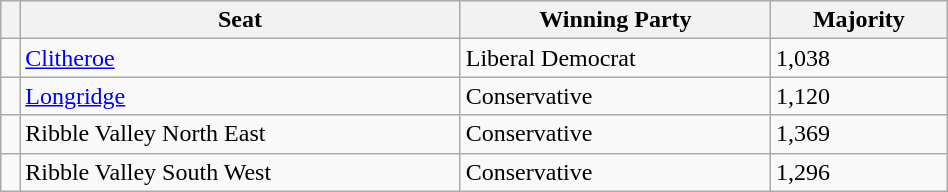<table class="wikitable" style="right; width:50%">
<tr>
<th></th>
<th>Seat</th>
<th>Winning Party</th>
<th>Majority</th>
</tr>
<tr>
<td></td>
<td><a href='#'>Clitheroe</a></td>
<td>Liberal Democrat</td>
<td>1,038</td>
</tr>
<tr>
<td></td>
<td><a href='#'>Longridge</a></td>
<td>Conservative</td>
<td>1,120</td>
</tr>
<tr>
<td></td>
<td>Ribble Valley North East</td>
<td>Conservative</td>
<td>1,369</td>
</tr>
<tr>
<td></td>
<td>Ribble Valley South West</td>
<td>Conservative</td>
<td>1,296</td>
</tr>
</table>
